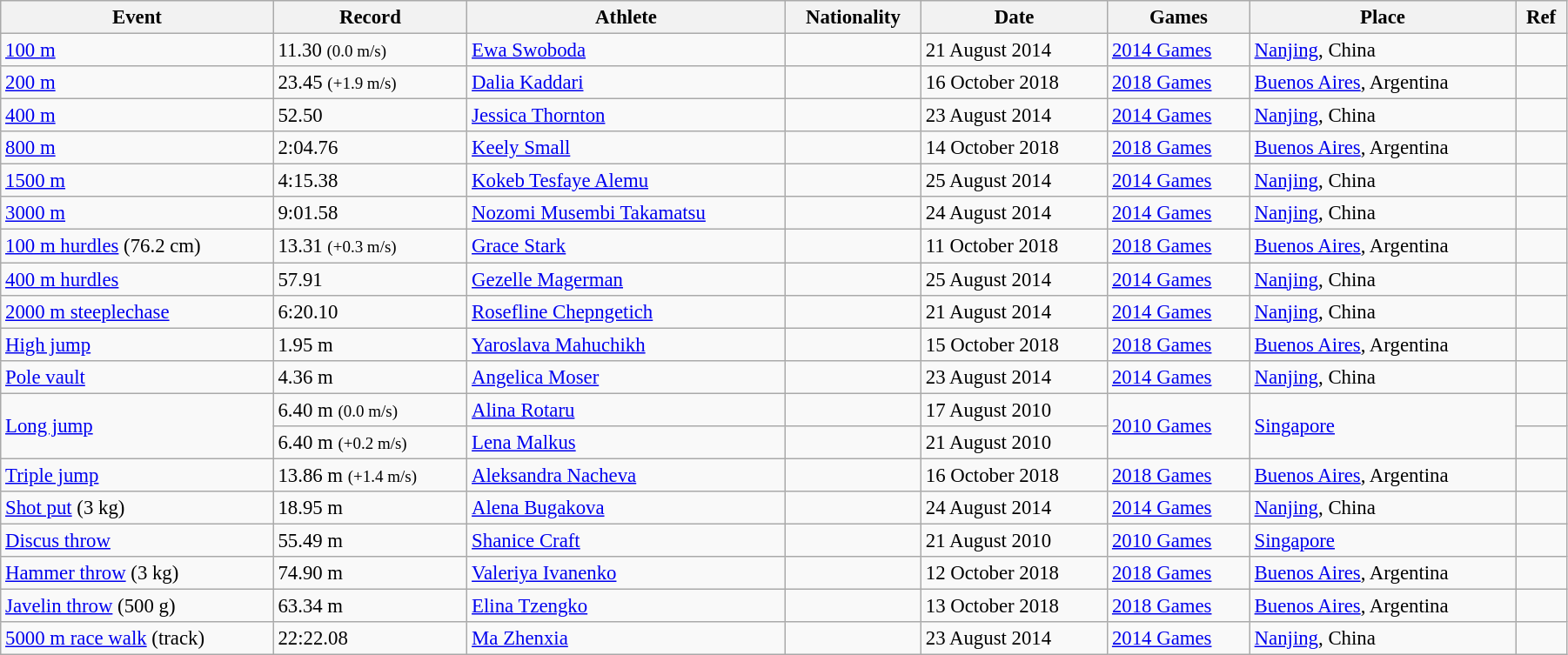<table class="wikitable" style="font-size:95%; width: 95%;">
<tr>
<th>Event</th>
<th>Record</th>
<th>Athlete</th>
<th>Nationality</th>
<th>Date</th>
<th>Games</th>
<th>Place</th>
<th>Ref</th>
</tr>
<tr>
<td><a href='#'>100 m</a></td>
<td>11.30 <small>(0.0 m/s)</small></td>
<td><a href='#'>Ewa Swoboda</a></td>
<td></td>
<td>21 August 2014</td>
<td><a href='#'>2014 Games</a></td>
<td> <a href='#'>Nanjing</a>, China</td>
<td></td>
</tr>
<tr>
<td><a href='#'>200 m</a></td>
<td>23.45 <small>(+1.9 m/s)</small></td>
<td><a href='#'>Dalia Kaddari</a></td>
<td></td>
<td>16 October 2018</td>
<td><a href='#'>2018 Games</a></td>
<td> <a href='#'>Buenos Aires</a>, Argentina</td>
<td></td>
</tr>
<tr>
<td><a href='#'>400 m</a></td>
<td>52.50</td>
<td><a href='#'>Jessica Thornton</a></td>
<td></td>
<td>23 August 2014</td>
<td><a href='#'>2014 Games</a></td>
<td> <a href='#'>Nanjing</a>, China</td>
<td></td>
</tr>
<tr>
<td><a href='#'>800 m</a></td>
<td>2:04.76</td>
<td><a href='#'>Keely Small</a></td>
<td></td>
<td>14 October 2018</td>
<td><a href='#'>2018 Games</a></td>
<td> <a href='#'>Buenos Aires</a>, Argentina</td>
<td></td>
</tr>
<tr>
<td><a href='#'>1500 m</a></td>
<td>4:15.38</td>
<td><a href='#'>Kokeb Tesfaye Alemu</a></td>
<td></td>
<td>25 August 2014</td>
<td><a href='#'>2014 Games</a></td>
<td> <a href='#'>Nanjing</a>, China</td>
<td></td>
</tr>
<tr>
<td><a href='#'>3000 m</a></td>
<td>9:01.58</td>
<td><a href='#'>Nozomi Musembi Takamatsu</a></td>
<td></td>
<td>24 August 2014</td>
<td><a href='#'>2014 Games</a></td>
<td> <a href='#'>Nanjing</a>, China</td>
<td></td>
</tr>
<tr>
<td><a href='#'>100 m hurdles</a> (76.2 cm)</td>
<td>13.31 <small>(+0.3 m/s)</small></td>
<td><a href='#'>Grace Stark</a></td>
<td></td>
<td>11 October 2018</td>
<td><a href='#'>2018 Games</a></td>
<td> <a href='#'>Buenos Aires</a>, Argentina</td>
<td></td>
</tr>
<tr>
<td><a href='#'>400 m hurdles</a></td>
<td>57.91</td>
<td><a href='#'>Gezelle Magerman</a></td>
<td></td>
<td>25 August 2014</td>
<td><a href='#'>2014 Games</a></td>
<td> <a href='#'>Nanjing</a>, China</td>
<td></td>
</tr>
<tr>
<td><a href='#'>2000 m steeplechase</a></td>
<td>6:20.10</td>
<td><a href='#'>Rosefline Chepngetich</a></td>
<td></td>
<td>21 August 2014</td>
<td><a href='#'>2014 Games</a></td>
<td> <a href='#'>Nanjing</a>, China</td>
<td></td>
</tr>
<tr>
<td><a href='#'>High jump</a></td>
<td>1.95 m</td>
<td><a href='#'>Yaroslava Mahuchikh</a></td>
<td></td>
<td>15 October 2018</td>
<td><a href='#'>2018 Games</a></td>
<td> <a href='#'>Buenos Aires</a>, Argentina</td>
<td></td>
</tr>
<tr>
<td><a href='#'>Pole vault</a></td>
<td>4.36 m</td>
<td><a href='#'>Angelica Moser</a></td>
<td></td>
<td>23 August 2014</td>
<td><a href='#'>2014 Games</a></td>
<td> <a href='#'>Nanjing</a>, China</td>
<td></td>
</tr>
<tr>
<td rowspan=2><a href='#'>Long jump</a></td>
<td>6.40 m <small>(0.0 m/s)</small></td>
<td><a href='#'>Alina Rotaru</a></td>
<td></td>
<td>17 August 2010</td>
<td rowspan=2><a href='#'>2010 Games</a></td>
<td rowspan=2> <a href='#'>Singapore</a></td>
<td></td>
</tr>
<tr>
<td>6.40 m <small>(+0.2 m/s)</small></td>
<td><a href='#'>Lena Malkus</a></td>
<td></td>
<td>21 August 2010</td>
<td></td>
</tr>
<tr>
<td><a href='#'>Triple jump</a></td>
<td>13.86 m <small>(+1.4 m/s)</small></td>
<td><a href='#'>Aleksandra Nacheva</a></td>
<td></td>
<td>16 October 2018</td>
<td><a href='#'>2018 Games</a></td>
<td> <a href='#'>Buenos Aires</a>, Argentina</td>
<td></td>
</tr>
<tr>
<td><a href='#'>Shot put</a> (3 kg)</td>
<td>18.95 m</td>
<td><a href='#'>Alena Bugakova</a></td>
<td></td>
<td>24 August 2014</td>
<td><a href='#'>2014 Games</a></td>
<td> <a href='#'>Nanjing</a>, China</td>
<td></td>
</tr>
<tr>
<td><a href='#'>Discus throw</a></td>
<td>55.49 m</td>
<td><a href='#'>Shanice Craft</a></td>
<td></td>
<td>21 August 2010</td>
<td><a href='#'>2010 Games</a></td>
<td> <a href='#'>Singapore</a></td>
<td></td>
</tr>
<tr>
<td><a href='#'>Hammer throw</a> (3 kg)</td>
<td>74.90 m</td>
<td><a href='#'>Valeriya Ivanenko</a></td>
<td></td>
<td>12 October 2018</td>
<td><a href='#'>2018 Games</a></td>
<td> <a href='#'>Buenos Aires</a>, Argentina</td>
<td></td>
</tr>
<tr>
<td><a href='#'>Javelin throw</a> (500 g)</td>
<td>63.34 m</td>
<td><a href='#'>Elina Tzengko</a></td>
<td></td>
<td>13 October 2018</td>
<td><a href='#'>2018 Games</a></td>
<td> <a href='#'>Buenos Aires</a>, Argentina</td>
<td></td>
</tr>
<tr>
<td><a href='#'>5000 m race walk</a> (track)</td>
<td>22:22.08</td>
<td><a href='#'>Ma Zhenxia</a></td>
<td></td>
<td>23 August 2014</td>
<td><a href='#'>2014 Games</a></td>
<td> <a href='#'>Nanjing</a>, China</td>
<td></td>
</tr>
</table>
